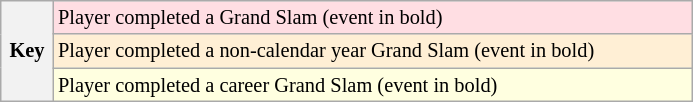<table class="wikitable" style="font-size:85%; width:34em">
<tr>
<th rowspan=3>Key</th>
<td style="background: #ffdee3;">Player completed a Grand Slam (event in bold)</td>
</tr>
<tr>
<td style="background: #ffefd5">Player completed a non-calendar year Grand Slam (event in bold)</td>
</tr>
<tr>
<td style="background: #ffffe0">Player completed a career Grand Slam (event in bold)</td>
</tr>
</table>
